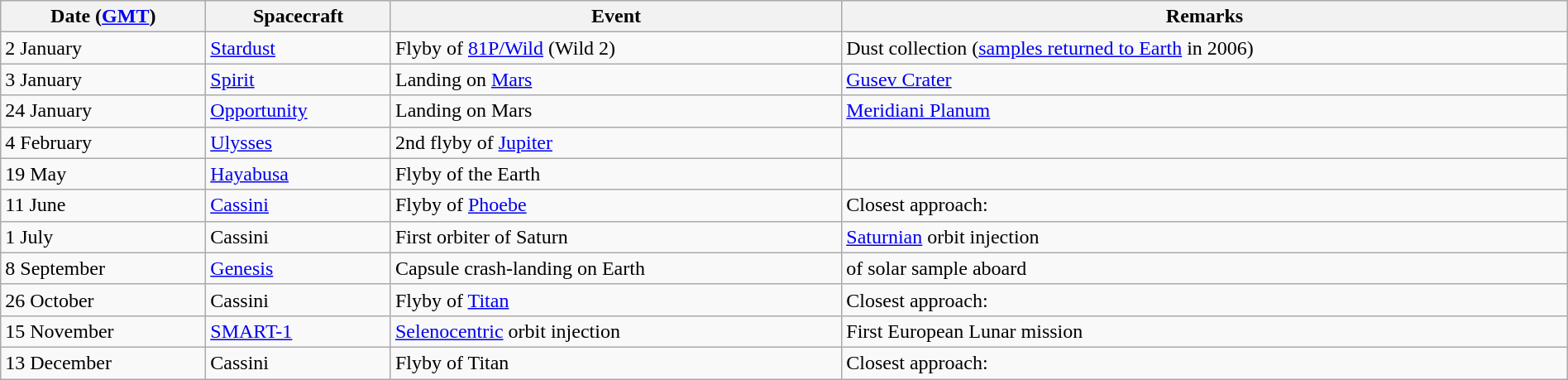<table class="wikitable" border="1" width="100%">
<tr>
<th>Date (<a href='#'>GMT</a>)</th>
<th>Spacecraft</th>
<th>Event</th>
<th>Remarks</th>
</tr>
<tr>
<td>2 January</td>
<td><a href='#'>Stardust</a></td>
<td>Flyby of <a href='#'>81P/Wild</a> (Wild 2)</td>
<td>Dust collection (<a href='#'>samples returned to Earth</a> in 2006)</td>
</tr>
<tr>
<td>3 January</td>
<td><a href='#'>Spirit</a></td>
<td>Landing on <a href='#'>Mars</a></td>
<td><a href='#'>Gusev Crater</a></td>
</tr>
<tr>
<td>24 January</td>
<td><a href='#'>Opportunity</a></td>
<td>Landing on Mars</td>
<td><a href='#'>Meridiani Planum</a></td>
</tr>
<tr>
<td>4 February</td>
<td><a href='#'>Ulysses</a></td>
<td>2nd flyby of <a href='#'>Jupiter</a></td>
<td></td>
</tr>
<tr>
<td>19 May</td>
<td><a href='#'>Hayabusa</a></td>
<td>Flyby of the Earth</td>
<td></td>
</tr>
<tr>
<td>11 June</td>
<td><a href='#'>Cassini</a></td>
<td>Flyby of <a href='#'>Phoebe</a></td>
<td>Closest approach: </td>
</tr>
<tr>
<td>1 July</td>
<td>Cassini</td>
<td>First orbiter of Saturn</td>
<td><a href='#'>Saturnian</a> orbit injection</td>
</tr>
<tr>
<td>8 September</td>
<td><a href='#'>Genesis</a></td>
<td>Capsule crash-landing on Earth</td>
<td> of solar sample aboard</td>
</tr>
<tr>
<td>26 October</td>
<td>Cassini</td>
<td>Flyby of <a href='#'>Titan</a></td>
<td>Closest approach: </td>
</tr>
<tr>
<td>15 November</td>
<td><a href='#'>SMART-1</a></td>
<td><a href='#'>Selenocentric</a> orbit injection</td>
<td>First European Lunar mission</td>
</tr>
<tr>
<td>13 December</td>
<td>Cassini</td>
<td>Flyby of Titan</td>
<td>Closest approach: </td>
</tr>
</table>
